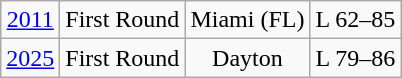<table class="wikitable" style="text-align:center">
<tr>
<td><a href='#'>2011</a></td>
<td>First Round</td>
<td>Miami (FL)</td>
<td>L 62–85</td>
</tr>
<tr>
<td><a href='#'>2025</a></td>
<td>First Round</td>
<td>Dayton</td>
<td>L 79–86</td>
</tr>
</table>
